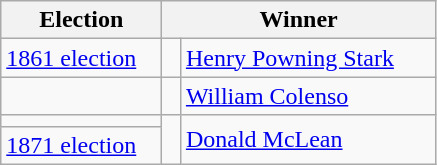<table class=wikitable>
<tr>
<th width=100>Election</th>
<th style="width:175px;" colspan="2">Winner</th>
</tr>
<tr>
<td><a href='#'>1861 election</a></td>
<td width=5 bgcolor=></td>
<td><a href='#'>Henry Powning Stark</a></td>
</tr>
<tr>
<td></td>
<td bgcolor=></td>
<td><a href='#'>William Colenso</a></td>
</tr>
<tr>
<td></td>
<td rowspan=2 bgcolor=></td>
<td rowspan=2><a href='#'>Donald McLean</a></td>
</tr>
<tr>
<td><a href='#'>1871 election</a></td>
</tr>
</table>
